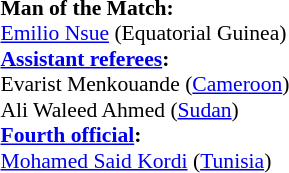<table width=50% style="font-size: 90%">
<tr>
<td><br><strong>Man of the Match:</strong>
<br><a href='#'>Emilio Nsue</a> (Equatorial Guinea)<br><strong><a href='#'>Assistant referees</a>:</strong>
<br>Evarist Menkouande (<a href='#'>Cameroon</a>)
<br>Ali Waleed Ahmed (<a href='#'>Sudan</a>)
<br><strong><a href='#'>Fourth official</a>:</strong>
<br><a href='#'>Mohamed Said Kordi</a> (<a href='#'>Tunisia</a>)</td>
</tr>
</table>
